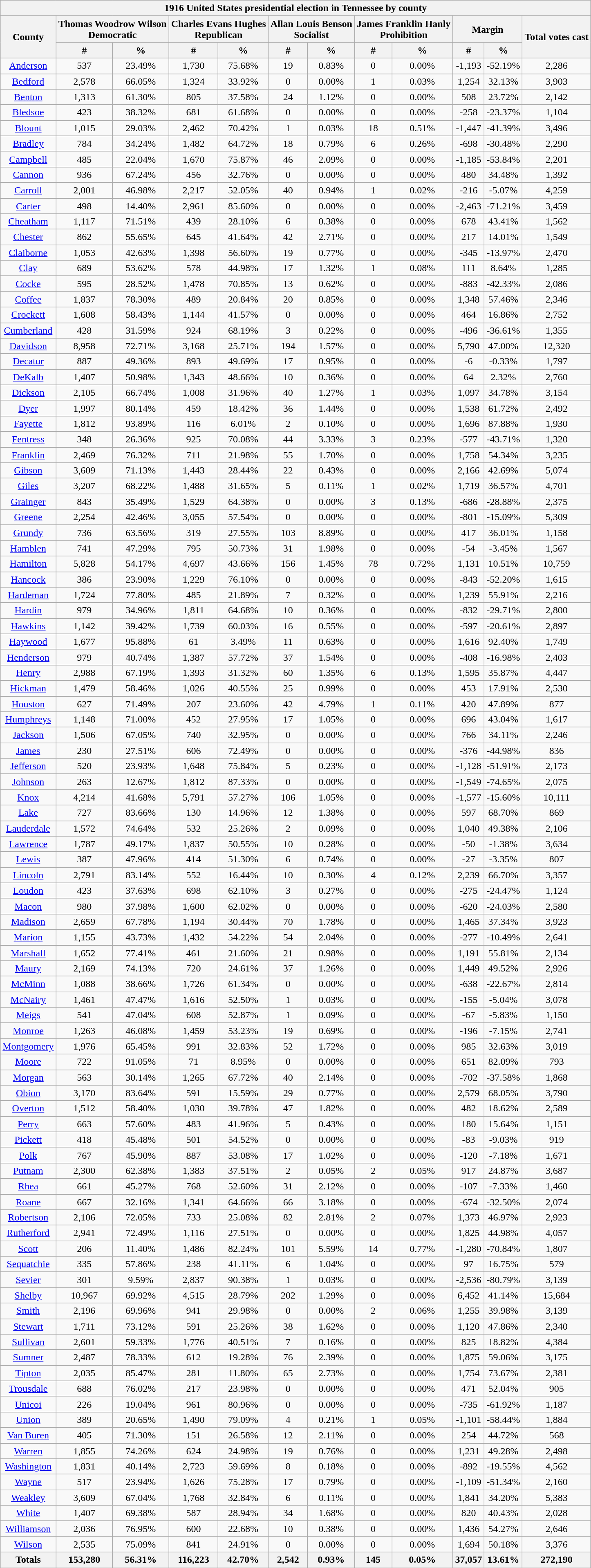<table class="wikitable sortable mw-collapsible mw-collapsed">
<tr>
<th colspan="12">1916 United States presidential election in Tennessee by county</th>
</tr>
<tr>
<th rowspan="2">County</th>
<th colspan="2">Thomas Woodrow Wilson<br>Democratic</th>
<th colspan="2">Charles Evans Hughes<br>Republican</th>
<th colspan="2">Allan Louis Benson<br>Socialist</th>
<th colspan="2">James Franklin Hanly<br>Prohibition</th>
<th colspan="2">Margin</th>
<th rowspan="2">Total votes cast</th>
</tr>
<tr bgcolor="lightgrey">
<th data-sort-type="number">#</th>
<th data-sort-type="number">%</th>
<th data-sort-type="number">#</th>
<th data-sort-type="number">%</th>
<th data-sort-type="number">#</th>
<th data-sort-type="number">%</th>
<th data-sort-type="number">#</th>
<th data-sort-type="number">%</th>
<th data-sort-type="number">#</th>
<th data-sort-type="number">%</th>
</tr>
<tr style="text-align:center;">
<td><a href='#'>Anderson</a></td>
<td>537</td>
<td>23.49%</td>
<td>1,730</td>
<td>75.68%</td>
<td>19</td>
<td>0.83%</td>
<td>0</td>
<td>0.00%</td>
<td>-1,193</td>
<td>-52.19%</td>
<td>2,286</td>
</tr>
<tr style="text-align:center;">
<td><a href='#'>Bedford</a></td>
<td>2,578</td>
<td>66.05%</td>
<td>1,324</td>
<td>33.92%</td>
<td>0</td>
<td>0.00%</td>
<td>1</td>
<td>0.03%</td>
<td>1,254</td>
<td>32.13%</td>
<td>3,903</td>
</tr>
<tr style="text-align:center;">
<td><a href='#'>Benton</a></td>
<td>1,313</td>
<td>61.30%</td>
<td>805</td>
<td>37.58%</td>
<td>24</td>
<td>1.12%</td>
<td>0</td>
<td>0.00%</td>
<td>508</td>
<td>23.72%</td>
<td>2,142</td>
</tr>
<tr style="text-align:center;">
<td><a href='#'>Bledsoe</a></td>
<td>423</td>
<td>38.32%</td>
<td>681</td>
<td>61.68%</td>
<td>0</td>
<td>0.00%</td>
<td>0</td>
<td>0.00%</td>
<td>-258</td>
<td>-23.37%</td>
<td>1,104</td>
</tr>
<tr style="text-align:center;">
<td><a href='#'>Blount</a></td>
<td>1,015</td>
<td>29.03%</td>
<td>2,462</td>
<td>70.42%</td>
<td>1</td>
<td>0.03%</td>
<td>18</td>
<td>0.51%</td>
<td>-1,447</td>
<td>-41.39%</td>
<td>3,496</td>
</tr>
<tr style="text-align:center;">
<td><a href='#'>Bradley</a></td>
<td>784</td>
<td>34.24%</td>
<td>1,482</td>
<td>64.72%</td>
<td>18</td>
<td>0.79%</td>
<td>6</td>
<td>0.26%</td>
<td>-698</td>
<td>-30.48%</td>
<td>2,290</td>
</tr>
<tr style="text-align:center;">
<td><a href='#'>Campbell</a></td>
<td>485</td>
<td>22.04%</td>
<td>1,670</td>
<td>75.87%</td>
<td>46</td>
<td>2.09%</td>
<td>0</td>
<td>0.00%</td>
<td>-1,185</td>
<td>-53.84%</td>
<td>2,201</td>
</tr>
<tr style="text-align:center;">
<td><a href='#'>Cannon</a></td>
<td>936</td>
<td>67.24%</td>
<td>456</td>
<td>32.76%</td>
<td>0</td>
<td>0.00%</td>
<td>0</td>
<td>0.00%</td>
<td>480</td>
<td>34.48%</td>
<td>1,392</td>
</tr>
<tr style="text-align:center;">
<td><a href='#'>Carroll</a></td>
<td>2,001</td>
<td>46.98%</td>
<td>2,217</td>
<td>52.05%</td>
<td>40</td>
<td>0.94%</td>
<td>1</td>
<td>0.02%</td>
<td>-216</td>
<td>-5.07%</td>
<td>4,259</td>
</tr>
<tr style="text-align:center;">
<td><a href='#'>Carter</a></td>
<td>498</td>
<td>14.40%</td>
<td>2,961</td>
<td>85.60%</td>
<td>0</td>
<td>0.00%</td>
<td>0</td>
<td>0.00%</td>
<td>-2,463</td>
<td>-71.21%</td>
<td>3,459</td>
</tr>
<tr style="text-align:center;">
<td><a href='#'>Cheatham</a></td>
<td>1,117</td>
<td>71.51%</td>
<td>439</td>
<td>28.10%</td>
<td>6</td>
<td>0.38%</td>
<td>0</td>
<td>0.00%</td>
<td>678</td>
<td>43.41%</td>
<td>1,562</td>
</tr>
<tr style="text-align:center;">
<td><a href='#'>Chester</a></td>
<td>862</td>
<td>55.65%</td>
<td>645</td>
<td>41.64%</td>
<td>42</td>
<td>2.71%</td>
<td>0</td>
<td>0.00%</td>
<td>217</td>
<td>14.01%</td>
<td>1,549</td>
</tr>
<tr style="text-align:center;">
<td><a href='#'>Claiborne</a></td>
<td>1,053</td>
<td>42.63%</td>
<td>1,398</td>
<td>56.60%</td>
<td>19</td>
<td>0.77%</td>
<td>0</td>
<td>0.00%</td>
<td>-345</td>
<td>-13.97%</td>
<td>2,470</td>
</tr>
<tr style="text-align:center;">
<td><a href='#'>Clay</a></td>
<td>689</td>
<td>53.62%</td>
<td>578</td>
<td>44.98%</td>
<td>17</td>
<td>1.32%</td>
<td>1</td>
<td>0.08%</td>
<td>111</td>
<td>8.64%</td>
<td>1,285</td>
</tr>
<tr style="text-align:center;">
<td><a href='#'>Cocke</a></td>
<td>595</td>
<td>28.52%</td>
<td>1,478</td>
<td>70.85%</td>
<td>13</td>
<td>0.62%</td>
<td>0</td>
<td>0.00%</td>
<td>-883</td>
<td>-42.33%</td>
<td>2,086</td>
</tr>
<tr style="text-align:center;">
<td><a href='#'>Coffee</a></td>
<td>1,837</td>
<td>78.30%</td>
<td>489</td>
<td>20.84%</td>
<td>20</td>
<td>0.85%</td>
<td>0</td>
<td>0.00%</td>
<td>1,348</td>
<td>57.46%</td>
<td>2,346</td>
</tr>
<tr style="text-align:center;">
<td><a href='#'>Crockett</a></td>
<td>1,608</td>
<td>58.43%</td>
<td>1,144</td>
<td>41.57%</td>
<td>0</td>
<td>0.00%</td>
<td>0</td>
<td>0.00%</td>
<td>464</td>
<td>16.86%</td>
<td>2,752</td>
</tr>
<tr style="text-align:center;">
<td><a href='#'>Cumberland</a></td>
<td>428</td>
<td>31.59%</td>
<td>924</td>
<td>68.19%</td>
<td>3</td>
<td>0.22%</td>
<td>0</td>
<td>0.00%</td>
<td>-496</td>
<td>-36.61%</td>
<td>1,355</td>
</tr>
<tr style="text-align:center;">
<td><a href='#'>Davidson</a></td>
<td>8,958</td>
<td>72.71%</td>
<td>3,168</td>
<td>25.71%</td>
<td>194</td>
<td>1.57%</td>
<td>0</td>
<td>0.00%</td>
<td>5,790</td>
<td>47.00%</td>
<td>12,320</td>
</tr>
<tr style="text-align:center;">
<td><a href='#'>Decatur</a></td>
<td>887</td>
<td>49.36%</td>
<td>893</td>
<td>49.69%</td>
<td>17</td>
<td>0.95%</td>
<td>0</td>
<td>0.00%</td>
<td>-6</td>
<td>-0.33%</td>
<td>1,797</td>
</tr>
<tr style="text-align:center;">
<td><a href='#'>DeKalb</a></td>
<td>1,407</td>
<td>50.98%</td>
<td>1,343</td>
<td>48.66%</td>
<td>10</td>
<td>0.36%</td>
<td>0</td>
<td>0.00%</td>
<td>64</td>
<td>2.32%</td>
<td>2,760</td>
</tr>
<tr style="text-align:center;">
<td><a href='#'>Dickson</a></td>
<td>2,105</td>
<td>66.74%</td>
<td>1,008</td>
<td>31.96%</td>
<td>40</td>
<td>1.27%</td>
<td>1</td>
<td>0.03%</td>
<td>1,097</td>
<td>34.78%</td>
<td>3,154</td>
</tr>
<tr style="text-align:center;">
<td><a href='#'>Dyer</a></td>
<td>1,997</td>
<td>80.14%</td>
<td>459</td>
<td>18.42%</td>
<td>36</td>
<td>1.44%</td>
<td>0</td>
<td>0.00%</td>
<td>1,538</td>
<td>61.72%</td>
<td>2,492</td>
</tr>
<tr style="text-align:center;">
<td><a href='#'>Fayette</a></td>
<td>1,812</td>
<td>93.89%</td>
<td>116</td>
<td>6.01%</td>
<td>2</td>
<td>0.10%</td>
<td>0</td>
<td>0.00%</td>
<td>1,696</td>
<td>87.88%</td>
<td>1,930</td>
</tr>
<tr style="text-align:center;">
<td><a href='#'>Fentress</a></td>
<td>348</td>
<td>26.36%</td>
<td>925</td>
<td>70.08%</td>
<td>44</td>
<td>3.33%</td>
<td>3</td>
<td>0.23%</td>
<td>-577</td>
<td>-43.71%</td>
<td>1,320</td>
</tr>
<tr style="text-align:center;">
<td><a href='#'>Franklin</a></td>
<td>2,469</td>
<td>76.32%</td>
<td>711</td>
<td>21.98%</td>
<td>55</td>
<td>1.70%</td>
<td>0</td>
<td>0.00%</td>
<td>1,758</td>
<td>54.34%</td>
<td>3,235</td>
</tr>
<tr style="text-align:center;">
<td><a href='#'>Gibson</a></td>
<td>3,609</td>
<td>71.13%</td>
<td>1,443</td>
<td>28.44%</td>
<td>22</td>
<td>0.43%</td>
<td>0</td>
<td>0.00%</td>
<td>2,166</td>
<td>42.69%</td>
<td>5,074</td>
</tr>
<tr style="text-align:center;">
<td><a href='#'>Giles</a></td>
<td>3,207</td>
<td>68.22%</td>
<td>1,488</td>
<td>31.65%</td>
<td>5</td>
<td>0.11%</td>
<td>1</td>
<td>0.02%</td>
<td>1,719</td>
<td>36.57%</td>
<td>4,701</td>
</tr>
<tr style="text-align:center;">
<td><a href='#'>Grainger</a></td>
<td>843</td>
<td>35.49%</td>
<td>1,529</td>
<td>64.38%</td>
<td>0</td>
<td>0.00%</td>
<td>3</td>
<td>0.13%</td>
<td>-686</td>
<td>-28.88%</td>
<td>2,375</td>
</tr>
<tr style="text-align:center;">
<td><a href='#'>Greene</a></td>
<td>2,254</td>
<td>42.46%</td>
<td>3,055</td>
<td>57.54%</td>
<td>0</td>
<td>0.00%</td>
<td>0</td>
<td>0.00%</td>
<td>-801</td>
<td>-15.09%</td>
<td>5,309</td>
</tr>
<tr style="text-align:center;">
<td><a href='#'>Grundy</a></td>
<td>736</td>
<td>63.56%</td>
<td>319</td>
<td>27.55%</td>
<td>103</td>
<td>8.89%</td>
<td>0</td>
<td>0.00%</td>
<td>417</td>
<td>36.01%</td>
<td>1,158</td>
</tr>
<tr style="text-align:center;">
<td><a href='#'>Hamblen</a></td>
<td>741</td>
<td>47.29%</td>
<td>795</td>
<td>50.73%</td>
<td>31</td>
<td>1.98%</td>
<td>0</td>
<td>0.00%</td>
<td>-54</td>
<td>-3.45%</td>
<td>1,567</td>
</tr>
<tr style="text-align:center;">
<td><a href='#'>Hamilton</a></td>
<td>5,828</td>
<td>54.17%</td>
<td>4,697</td>
<td>43.66%</td>
<td>156</td>
<td>1.45%</td>
<td>78</td>
<td>0.72%</td>
<td>1,131</td>
<td>10.51%</td>
<td>10,759</td>
</tr>
<tr style="text-align:center;">
<td><a href='#'>Hancock</a></td>
<td>386</td>
<td>23.90%</td>
<td>1,229</td>
<td>76.10%</td>
<td>0</td>
<td>0.00%</td>
<td>0</td>
<td>0.00%</td>
<td>-843</td>
<td>-52.20%</td>
<td>1,615</td>
</tr>
<tr style="text-align:center;">
<td><a href='#'>Hardeman</a></td>
<td>1,724</td>
<td>77.80%</td>
<td>485</td>
<td>21.89%</td>
<td>7</td>
<td>0.32%</td>
<td>0</td>
<td>0.00%</td>
<td>1,239</td>
<td>55.91%</td>
<td>2,216</td>
</tr>
<tr style="text-align:center;">
<td><a href='#'>Hardin</a></td>
<td>979</td>
<td>34.96%</td>
<td>1,811</td>
<td>64.68%</td>
<td>10</td>
<td>0.36%</td>
<td>0</td>
<td>0.00%</td>
<td>-832</td>
<td>-29.71%</td>
<td>2,800</td>
</tr>
<tr style="text-align:center;">
<td><a href='#'>Hawkins</a></td>
<td>1,142</td>
<td>39.42%</td>
<td>1,739</td>
<td>60.03%</td>
<td>16</td>
<td>0.55%</td>
<td>0</td>
<td>0.00%</td>
<td>-597</td>
<td>-20.61%</td>
<td>2,897</td>
</tr>
<tr style="text-align:center;">
<td><a href='#'>Haywood</a></td>
<td>1,677</td>
<td>95.88%</td>
<td>61</td>
<td>3.49%</td>
<td>11</td>
<td>0.63%</td>
<td>0</td>
<td>0.00%</td>
<td>1,616</td>
<td>92.40%</td>
<td>1,749</td>
</tr>
<tr style="text-align:center;">
<td><a href='#'>Henderson</a></td>
<td>979</td>
<td>40.74%</td>
<td>1,387</td>
<td>57.72%</td>
<td>37</td>
<td>1.54%</td>
<td>0</td>
<td>0.00%</td>
<td>-408</td>
<td>-16.98%</td>
<td>2,403</td>
</tr>
<tr style="text-align:center;">
<td><a href='#'>Henry</a></td>
<td>2,988</td>
<td>67.19%</td>
<td>1,393</td>
<td>31.32%</td>
<td>60</td>
<td>1.35%</td>
<td>6</td>
<td>0.13%</td>
<td>1,595</td>
<td>35.87%</td>
<td>4,447</td>
</tr>
<tr style="text-align:center;">
<td><a href='#'>Hickman</a></td>
<td>1,479</td>
<td>58.46%</td>
<td>1,026</td>
<td>40.55%</td>
<td>25</td>
<td>0.99%</td>
<td>0</td>
<td>0.00%</td>
<td>453</td>
<td>17.91%</td>
<td>2,530</td>
</tr>
<tr style="text-align:center;">
<td><a href='#'>Houston</a></td>
<td>627</td>
<td>71.49%</td>
<td>207</td>
<td>23.60%</td>
<td>42</td>
<td>4.79%</td>
<td>1</td>
<td>0.11%</td>
<td>420</td>
<td>47.89%</td>
<td>877</td>
</tr>
<tr style="text-align:center;">
<td><a href='#'>Humphreys</a></td>
<td>1,148</td>
<td>71.00%</td>
<td>452</td>
<td>27.95%</td>
<td>17</td>
<td>1.05%</td>
<td>0</td>
<td>0.00%</td>
<td>696</td>
<td>43.04%</td>
<td>1,617</td>
</tr>
<tr style="text-align:center;">
<td><a href='#'>Jackson</a></td>
<td>1,506</td>
<td>67.05%</td>
<td>740</td>
<td>32.95%</td>
<td>0</td>
<td>0.00%</td>
<td>0</td>
<td>0.00%</td>
<td>766</td>
<td>34.11%</td>
<td>2,246</td>
</tr>
<tr style="text-align:center;">
<td><a href='#'>James</a></td>
<td>230</td>
<td>27.51%</td>
<td>606</td>
<td>72.49%</td>
<td>0</td>
<td>0.00%</td>
<td>0</td>
<td>0.00%</td>
<td>-376</td>
<td>-44.98%</td>
<td>836</td>
</tr>
<tr style="text-align:center;">
<td><a href='#'>Jefferson</a></td>
<td>520</td>
<td>23.93%</td>
<td>1,648</td>
<td>75.84%</td>
<td>5</td>
<td>0.23%</td>
<td>0</td>
<td>0.00%</td>
<td>-1,128</td>
<td>-51.91%</td>
<td>2,173</td>
</tr>
<tr style="text-align:center;">
<td><a href='#'>Johnson</a></td>
<td>263</td>
<td>12.67%</td>
<td>1,812</td>
<td>87.33%</td>
<td>0</td>
<td>0.00%</td>
<td>0</td>
<td>0.00%</td>
<td>-1,549</td>
<td>-74.65%</td>
<td>2,075</td>
</tr>
<tr style="text-align:center;">
<td><a href='#'>Knox</a></td>
<td>4,214</td>
<td>41.68%</td>
<td>5,791</td>
<td>57.27%</td>
<td>106</td>
<td>1.05%</td>
<td>0</td>
<td>0.00%</td>
<td>-1,577</td>
<td>-15.60%</td>
<td>10,111</td>
</tr>
<tr style="text-align:center;">
<td><a href='#'>Lake</a></td>
<td>727</td>
<td>83.66%</td>
<td>130</td>
<td>14.96%</td>
<td>12</td>
<td>1.38%</td>
<td>0</td>
<td>0.00%</td>
<td>597</td>
<td>68.70%</td>
<td>869</td>
</tr>
<tr style="text-align:center;">
<td><a href='#'>Lauderdale</a></td>
<td>1,572</td>
<td>74.64%</td>
<td>532</td>
<td>25.26%</td>
<td>2</td>
<td>0.09%</td>
<td>0</td>
<td>0.00%</td>
<td>1,040</td>
<td>49.38%</td>
<td>2,106</td>
</tr>
<tr style="text-align:center;">
<td><a href='#'>Lawrence</a></td>
<td>1,787</td>
<td>49.17%</td>
<td>1,837</td>
<td>50.55%</td>
<td>10</td>
<td>0.28%</td>
<td>0</td>
<td>0.00%</td>
<td>-50</td>
<td>-1.38%</td>
<td>3,634</td>
</tr>
<tr style="text-align:center;">
<td><a href='#'>Lewis</a></td>
<td>387</td>
<td>47.96%</td>
<td>414</td>
<td>51.30%</td>
<td>6</td>
<td>0.74%</td>
<td>0</td>
<td>0.00%</td>
<td>-27</td>
<td>-3.35%</td>
<td>807</td>
</tr>
<tr style="text-align:center;">
<td><a href='#'>Lincoln</a></td>
<td>2,791</td>
<td>83.14%</td>
<td>552</td>
<td>16.44%</td>
<td>10</td>
<td>0.30%</td>
<td>4</td>
<td>0.12%</td>
<td>2,239</td>
<td>66.70%</td>
<td>3,357</td>
</tr>
<tr style="text-align:center;">
<td><a href='#'>Loudon</a></td>
<td>423</td>
<td>37.63%</td>
<td>698</td>
<td>62.10%</td>
<td>3</td>
<td>0.27%</td>
<td>0</td>
<td>0.00%</td>
<td>-275</td>
<td>-24.47%</td>
<td>1,124</td>
</tr>
<tr style="text-align:center;">
<td><a href='#'>Macon</a></td>
<td>980</td>
<td>37.98%</td>
<td>1,600</td>
<td>62.02%</td>
<td>0</td>
<td>0.00%</td>
<td>0</td>
<td>0.00%</td>
<td>-620</td>
<td>-24.03%</td>
<td>2,580</td>
</tr>
<tr style="text-align:center;">
<td><a href='#'>Madison</a></td>
<td>2,659</td>
<td>67.78%</td>
<td>1,194</td>
<td>30.44%</td>
<td>70</td>
<td>1.78%</td>
<td>0</td>
<td>0.00%</td>
<td>1,465</td>
<td>37.34%</td>
<td>3,923</td>
</tr>
<tr style="text-align:center;">
<td><a href='#'>Marion</a></td>
<td>1,155</td>
<td>43.73%</td>
<td>1,432</td>
<td>54.22%</td>
<td>54</td>
<td>2.04%</td>
<td>0</td>
<td>0.00%</td>
<td>-277</td>
<td>-10.49%</td>
<td>2,641</td>
</tr>
<tr style="text-align:center;">
<td><a href='#'>Marshall</a></td>
<td>1,652</td>
<td>77.41%</td>
<td>461</td>
<td>21.60%</td>
<td>21</td>
<td>0.98%</td>
<td>0</td>
<td>0.00%</td>
<td>1,191</td>
<td>55.81%</td>
<td>2,134</td>
</tr>
<tr style="text-align:center;">
<td><a href='#'>Maury</a></td>
<td>2,169</td>
<td>74.13%</td>
<td>720</td>
<td>24.61%</td>
<td>37</td>
<td>1.26%</td>
<td>0</td>
<td>0.00%</td>
<td>1,449</td>
<td>49.52%</td>
<td>2,926</td>
</tr>
<tr style="text-align:center;">
<td><a href='#'>McMinn</a></td>
<td>1,088</td>
<td>38.66%</td>
<td>1,726</td>
<td>61.34%</td>
<td>0</td>
<td>0.00%</td>
<td>0</td>
<td>0.00%</td>
<td>-638</td>
<td>-22.67%</td>
<td>2,814</td>
</tr>
<tr style="text-align:center;">
<td><a href='#'>McNairy</a></td>
<td>1,461</td>
<td>47.47%</td>
<td>1,616</td>
<td>52.50%</td>
<td>1</td>
<td>0.03%</td>
<td>0</td>
<td>0.00%</td>
<td>-155</td>
<td>-5.04%</td>
<td>3,078</td>
</tr>
<tr style="text-align:center;">
<td><a href='#'>Meigs</a></td>
<td>541</td>
<td>47.04%</td>
<td>608</td>
<td>52.87%</td>
<td>1</td>
<td>0.09%</td>
<td>0</td>
<td>0.00%</td>
<td>-67</td>
<td>-5.83%</td>
<td>1,150</td>
</tr>
<tr style="text-align:center;">
<td><a href='#'>Monroe</a></td>
<td>1,263</td>
<td>46.08%</td>
<td>1,459</td>
<td>53.23%</td>
<td>19</td>
<td>0.69%</td>
<td>0</td>
<td>0.00%</td>
<td>-196</td>
<td>-7.15%</td>
<td>2,741</td>
</tr>
<tr style="text-align:center;">
<td><a href='#'>Montgomery</a></td>
<td>1,976</td>
<td>65.45%</td>
<td>991</td>
<td>32.83%</td>
<td>52</td>
<td>1.72%</td>
<td>0</td>
<td>0.00%</td>
<td>985</td>
<td>32.63%</td>
<td>3,019</td>
</tr>
<tr style="text-align:center;">
<td><a href='#'>Moore</a></td>
<td>722</td>
<td>91.05%</td>
<td>71</td>
<td>8.95%</td>
<td>0</td>
<td>0.00%</td>
<td>0</td>
<td>0.00%</td>
<td>651</td>
<td>82.09%</td>
<td>793</td>
</tr>
<tr style="text-align:center;">
<td><a href='#'>Morgan</a></td>
<td>563</td>
<td>30.14%</td>
<td>1,265</td>
<td>67.72%</td>
<td>40</td>
<td>2.14%</td>
<td>0</td>
<td>0.00%</td>
<td>-702</td>
<td>-37.58%</td>
<td>1,868</td>
</tr>
<tr style="text-align:center;">
<td><a href='#'>Obion</a></td>
<td>3,170</td>
<td>83.64%</td>
<td>591</td>
<td>15.59%</td>
<td>29</td>
<td>0.77%</td>
<td>0</td>
<td>0.00%</td>
<td>2,579</td>
<td>68.05%</td>
<td>3,790</td>
</tr>
<tr style="text-align:center;">
<td><a href='#'>Overton</a></td>
<td>1,512</td>
<td>58.40%</td>
<td>1,030</td>
<td>39.78%</td>
<td>47</td>
<td>1.82%</td>
<td>0</td>
<td>0.00%</td>
<td>482</td>
<td>18.62%</td>
<td>2,589</td>
</tr>
<tr style="text-align:center;">
<td><a href='#'>Perry</a></td>
<td>663</td>
<td>57.60%</td>
<td>483</td>
<td>41.96%</td>
<td>5</td>
<td>0.43%</td>
<td>0</td>
<td>0.00%</td>
<td>180</td>
<td>15.64%</td>
<td>1,151</td>
</tr>
<tr style="text-align:center;">
<td><a href='#'>Pickett</a></td>
<td>418</td>
<td>45.48%</td>
<td>501</td>
<td>54.52%</td>
<td>0</td>
<td>0.00%</td>
<td>0</td>
<td>0.00%</td>
<td>-83</td>
<td>-9.03%</td>
<td>919</td>
</tr>
<tr style="text-align:center;">
<td><a href='#'>Polk</a></td>
<td>767</td>
<td>45.90%</td>
<td>887</td>
<td>53.08%</td>
<td>17</td>
<td>1.02%</td>
<td>0</td>
<td>0.00%</td>
<td>-120</td>
<td>-7.18%</td>
<td>1,671</td>
</tr>
<tr style="text-align:center;">
<td><a href='#'>Putnam</a></td>
<td>2,300</td>
<td>62.38%</td>
<td>1,383</td>
<td>37.51%</td>
<td>2</td>
<td>0.05%</td>
<td>2</td>
<td>0.05%</td>
<td>917</td>
<td>24.87%</td>
<td>3,687</td>
</tr>
<tr style="text-align:center;">
<td><a href='#'>Rhea</a></td>
<td>661</td>
<td>45.27%</td>
<td>768</td>
<td>52.60%</td>
<td>31</td>
<td>2.12%</td>
<td>0</td>
<td>0.00%</td>
<td>-107</td>
<td>-7.33%</td>
<td>1,460</td>
</tr>
<tr style="text-align:center;">
<td><a href='#'>Roane</a></td>
<td>667</td>
<td>32.16%</td>
<td>1,341</td>
<td>64.66%</td>
<td>66</td>
<td>3.18%</td>
<td>0</td>
<td>0.00%</td>
<td>-674</td>
<td>-32.50%</td>
<td>2,074</td>
</tr>
<tr style="text-align:center;">
<td><a href='#'>Robertson</a></td>
<td>2,106</td>
<td>72.05%</td>
<td>733</td>
<td>25.08%</td>
<td>82</td>
<td>2.81%</td>
<td>2</td>
<td>0.07%</td>
<td>1,373</td>
<td>46.97%</td>
<td>2,923</td>
</tr>
<tr style="text-align:center;">
<td><a href='#'>Rutherford</a></td>
<td>2,941</td>
<td>72.49%</td>
<td>1,116</td>
<td>27.51%</td>
<td>0</td>
<td>0.00%</td>
<td>0</td>
<td>0.00%</td>
<td>1,825</td>
<td>44.98%</td>
<td>4,057</td>
</tr>
<tr style="text-align:center;">
<td><a href='#'>Scott</a></td>
<td>206</td>
<td>11.40%</td>
<td>1,486</td>
<td>82.24%</td>
<td>101</td>
<td>5.59%</td>
<td>14</td>
<td>0.77%</td>
<td>-1,280</td>
<td>-70.84%</td>
<td>1,807</td>
</tr>
<tr style="text-align:center;">
<td><a href='#'>Sequatchie</a></td>
<td>335</td>
<td>57.86%</td>
<td>238</td>
<td>41.11%</td>
<td>6</td>
<td>1.04%</td>
<td>0</td>
<td>0.00%</td>
<td>97</td>
<td>16.75%</td>
<td>579</td>
</tr>
<tr style="text-align:center;">
<td><a href='#'>Sevier</a></td>
<td>301</td>
<td>9.59%</td>
<td>2,837</td>
<td>90.38%</td>
<td>1</td>
<td>0.03%</td>
<td>0</td>
<td>0.00%</td>
<td>-2,536</td>
<td>-80.79%</td>
<td>3,139</td>
</tr>
<tr style="text-align:center;">
<td><a href='#'>Shelby</a></td>
<td>10,967</td>
<td>69.92%</td>
<td>4,515</td>
<td>28.79%</td>
<td>202</td>
<td>1.29%</td>
<td>0</td>
<td>0.00%</td>
<td>6,452</td>
<td>41.14%</td>
<td>15,684</td>
</tr>
<tr style="text-align:center;">
<td><a href='#'>Smith</a></td>
<td>2,196</td>
<td>69.96%</td>
<td>941</td>
<td>29.98%</td>
<td>0</td>
<td>0.00%</td>
<td>2</td>
<td>0.06%</td>
<td>1,255</td>
<td>39.98%</td>
<td>3,139</td>
</tr>
<tr style="text-align:center;">
<td><a href='#'>Stewart</a></td>
<td>1,711</td>
<td>73.12%</td>
<td>591</td>
<td>25.26%</td>
<td>38</td>
<td>1.62%</td>
<td>0</td>
<td>0.00%</td>
<td>1,120</td>
<td>47.86%</td>
<td>2,340</td>
</tr>
<tr style="text-align:center;">
<td><a href='#'>Sullivan</a></td>
<td>2,601</td>
<td>59.33%</td>
<td>1,776</td>
<td>40.51%</td>
<td>7</td>
<td>0.16%</td>
<td>0</td>
<td>0.00%</td>
<td>825</td>
<td>18.82%</td>
<td>4,384</td>
</tr>
<tr style="text-align:center;">
<td><a href='#'>Sumner</a></td>
<td>2,487</td>
<td>78.33%</td>
<td>612</td>
<td>19.28%</td>
<td>76</td>
<td>2.39%</td>
<td>0</td>
<td>0.00%</td>
<td>1,875</td>
<td>59.06%</td>
<td>3,175</td>
</tr>
<tr style="text-align:center;">
<td><a href='#'>Tipton</a></td>
<td>2,035</td>
<td>85.47%</td>
<td>281</td>
<td>11.80%</td>
<td>65</td>
<td>2.73%</td>
<td>0</td>
<td>0.00%</td>
<td>1,754</td>
<td>73.67%</td>
<td>2,381</td>
</tr>
<tr style="text-align:center;">
<td><a href='#'>Trousdale</a></td>
<td>688</td>
<td>76.02%</td>
<td>217</td>
<td>23.98%</td>
<td>0</td>
<td>0.00%</td>
<td>0</td>
<td>0.00%</td>
<td>471</td>
<td>52.04%</td>
<td>905</td>
</tr>
<tr style="text-align:center;">
<td><a href='#'>Unicoi</a></td>
<td>226</td>
<td>19.04%</td>
<td>961</td>
<td>80.96%</td>
<td>0</td>
<td>0.00%</td>
<td>0</td>
<td>0.00%</td>
<td>-735</td>
<td>-61.92%</td>
<td>1,187</td>
</tr>
<tr style="text-align:center;">
<td><a href='#'>Union</a></td>
<td>389</td>
<td>20.65%</td>
<td>1,490</td>
<td>79.09%</td>
<td>4</td>
<td>0.21%</td>
<td>1</td>
<td>0.05%</td>
<td>-1,101</td>
<td>-58.44%</td>
<td>1,884</td>
</tr>
<tr style="text-align:center;">
<td><a href='#'>Van Buren</a></td>
<td>405</td>
<td>71.30%</td>
<td>151</td>
<td>26.58%</td>
<td>12</td>
<td>2.11%</td>
<td>0</td>
<td>0.00%</td>
<td>254</td>
<td>44.72%</td>
<td>568</td>
</tr>
<tr style="text-align:center;">
<td><a href='#'>Warren</a></td>
<td>1,855</td>
<td>74.26%</td>
<td>624</td>
<td>24.98%</td>
<td>19</td>
<td>0.76%</td>
<td>0</td>
<td>0.00%</td>
<td>1,231</td>
<td>49.28%</td>
<td>2,498</td>
</tr>
<tr style="text-align:center;">
<td><a href='#'>Washington</a></td>
<td>1,831</td>
<td>40.14%</td>
<td>2,723</td>
<td>59.69%</td>
<td>8</td>
<td>0.18%</td>
<td>0</td>
<td>0.00%</td>
<td>-892</td>
<td>-19.55%</td>
<td>4,562</td>
</tr>
<tr style="text-align:center;">
<td><a href='#'>Wayne</a></td>
<td>517</td>
<td>23.94%</td>
<td>1,626</td>
<td>75.28%</td>
<td>17</td>
<td>0.79%</td>
<td>0</td>
<td>0.00%</td>
<td>-1,109</td>
<td>-51.34%</td>
<td>2,160</td>
</tr>
<tr style="text-align:center;">
<td><a href='#'>Weakley</a></td>
<td>3,609</td>
<td>67.04%</td>
<td>1,768</td>
<td>32.84%</td>
<td>6</td>
<td>0.11%</td>
<td>0</td>
<td>0.00%</td>
<td>1,841</td>
<td>34.20%</td>
<td>5,383</td>
</tr>
<tr style="text-align:center;">
<td><a href='#'>White</a></td>
<td>1,407</td>
<td>69.38%</td>
<td>587</td>
<td>28.94%</td>
<td>34</td>
<td>1.68%</td>
<td>0</td>
<td>0.00%</td>
<td>820</td>
<td>40.43%</td>
<td>2,028</td>
</tr>
<tr style="text-align:center;">
<td><a href='#'>Williamson</a></td>
<td>2,036</td>
<td>76.95%</td>
<td>600</td>
<td>22.68%</td>
<td>10</td>
<td>0.38%</td>
<td>0</td>
<td>0.00%</td>
<td>1,436</td>
<td>54.27%</td>
<td>2,646</td>
</tr>
<tr style="text-align:center;">
<td><a href='#'>Wilson</a></td>
<td>2,535</td>
<td>75.09%</td>
<td>841</td>
<td>24.91%</td>
<td>0</td>
<td>0.00%</td>
<td>0</td>
<td>0.00%</td>
<td>1,694</td>
<td>50.18%</td>
<td>3,376</td>
</tr>
<tr style="text-align:center;">
<th>Totals</th>
<th>153,280</th>
<th>56.31%</th>
<th>116,223</th>
<th>42.70%</th>
<th>2,542</th>
<th>0.93%</th>
<th>145</th>
<th>0.05%</th>
<th>37,057</th>
<th>13.61%</th>
<th>272,190</th>
</tr>
</table>
